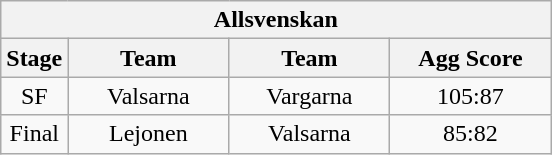<table class="wikitable">
<tr>
<th colspan="4">Allsvenskan</th>
</tr>
<tr>
<th width=20>Stage</th>
<th width=100>Team</th>
<th width=100>Team</th>
<th width=100>Agg Score</th>
</tr>
<tr align=center>
<td>SF</td>
<td>Valsarna</td>
<td>Vargarna</td>
<td>105:87</td>
</tr>
<tr align=center>
<td>Final</td>
<td>Lejonen</td>
<td>Valsarna</td>
<td>85:82</td>
</tr>
</table>
